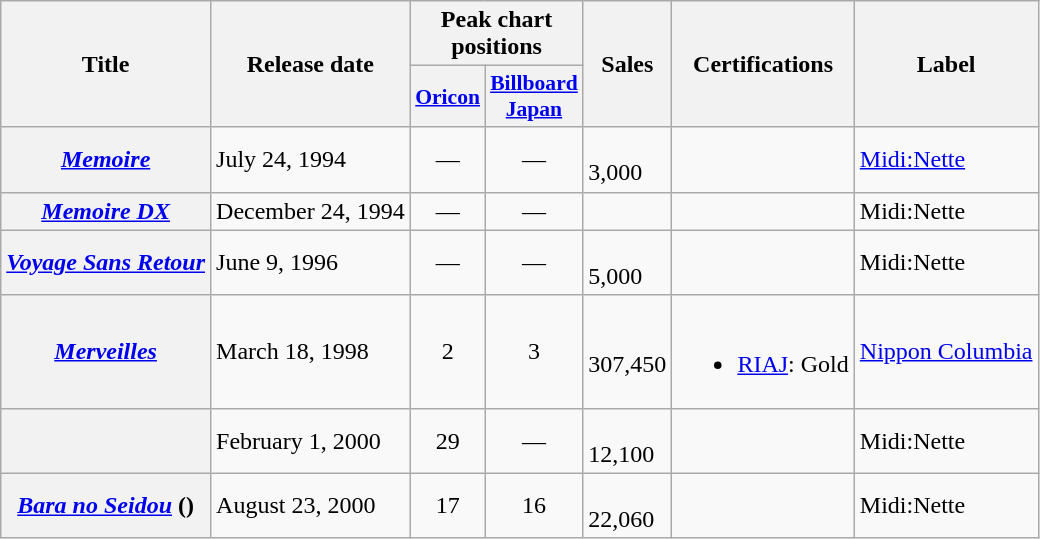<table class="wikitable plainrowheaders">
<tr>
<th scope="col" rowspan="2">Title</th>
<th scope="col" rowspan="2">Release date</th>
<th scope="col" colspan="2">Peak chart positions</th>
<th scope="col" rowspan="2">Sales</th>
<th scope="col" rowspan="2">Certifications</th>
<th scope="col" rowspan="2">Label</th>
</tr>
<tr>
<th scope="col" style="width:3em;font-size:90%"><a href='#'>Oricon</a><br></th>
<th scope="col" style="width:3em;font-size:90%"><a href='#'>Billboard Japan</a></th>
</tr>
<tr>
<th scope="row"><em><a href='#'>Memoire</a></em></th>
<td>July 24, 1994</td>
<td align="center">—</td>
<td align="center">—</td>
<td><br>3,000</td>
<td></td>
<td><a href='#'>Midi:Nette</a></td>
</tr>
<tr>
<th scope="row"><em><a href='#'>Memoire DX</a></em></th>
<td>December 24, 1994</td>
<td align="center">—</td>
<td align="center">—</td>
<td></td>
<td></td>
<td>Midi:Nette</td>
</tr>
<tr>
<th scope="row"><em><a href='#'>Voyage Sans Retour</a></em></th>
<td>June 9, 1996</td>
<td align="center">—</td>
<td align="center">—</td>
<td><br>5,000</td>
<td></td>
<td>Midi:Nette</td>
</tr>
<tr>
<th scope="row"><em><a href='#'>Merveilles</a></em></th>
<td>March 18, 1998</td>
<td align="center">2</td>
<td align="center">3</td>
<td><br>307,450</td>
<td><br><ul><li><a href='#'>RIAJ</a>: Gold</li></ul></td>
<td><a href='#'>Nippon Columbia</a></td>
</tr>
<tr>
<th scope="row"></th>
<td>February 1, 2000</td>
<td align="center">29</td>
<td align="center">—</td>
<td><br>12,100</td>
<td></td>
<td>Midi:Nette</td>
</tr>
<tr>
<th scope="row"><em><a href='#'>Bara no Seidou</a></em> ()</th>
<td>August 23, 2000</td>
<td align="center">17</td>
<td align="center">16</td>
<td><br>22,060</td>
<td></td>
<td>Midi:Nette</td>
</tr>
</table>
